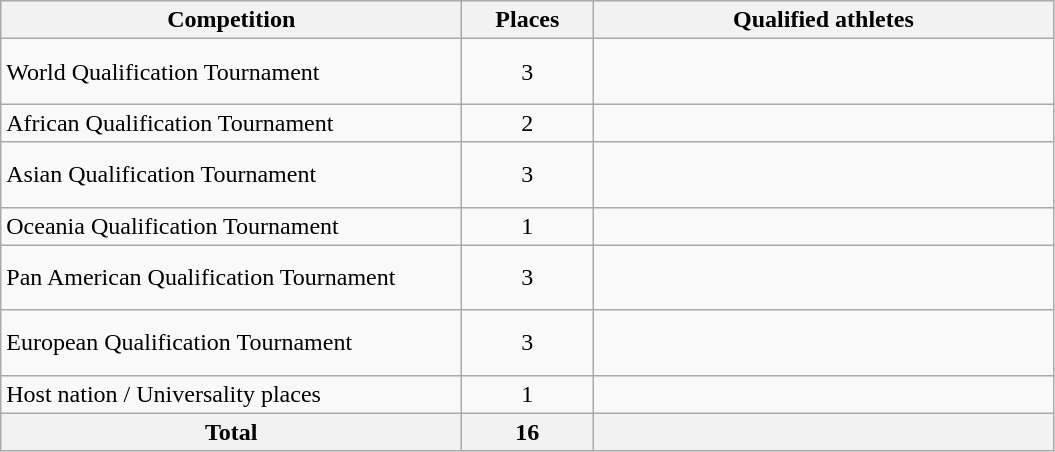<table class = "wikitable">
<tr>
<th width=300>Competition</th>
<th width=80>Places</th>
<th width=300>Qualified athletes</th>
</tr>
<tr>
<td>World Qualification Tournament</td>
<td align="center">3</td>
<td><br><br></td>
</tr>
<tr>
<td>African Qualification Tournament</td>
<td align="center">2</td>
<td><br></td>
</tr>
<tr>
<td>Asian Qualification Tournament</td>
<td align="center">3</td>
<td><br><br></td>
</tr>
<tr>
<td>Oceania Qualification Tournament</td>
<td align="center">1</td>
<td></td>
</tr>
<tr>
<td>Pan American Qualification Tournament</td>
<td align="center">3</td>
<td><br><br></td>
</tr>
<tr>
<td>European Qualification Tournament</td>
<td align="center">3</td>
<td><br><br></td>
</tr>
<tr>
<td>Host nation / Universality places</td>
<td align="center">1</td>
<td></td>
</tr>
<tr>
<th>Total</th>
<th>16</th>
<th></th>
</tr>
</table>
